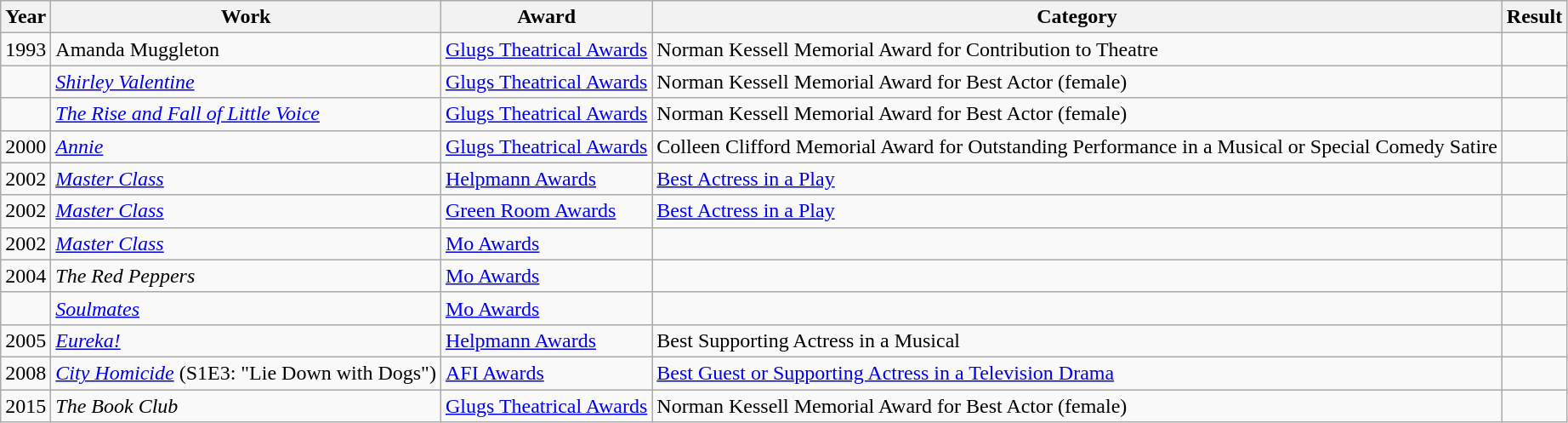<table class="wikitable">
<tr>
<th>Year</th>
<th>Work</th>
<th>Award</th>
<th>Category</th>
<th>Result</th>
</tr>
<tr>
<td>1993</td>
<td>Amanda Muggleton</td>
<td><a href='#'>Glugs Theatrical Awards</a></td>
<td>Norman Kessell Memorial Award for Contribution to Theatre</td>
<td></td>
</tr>
<tr>
<td></td>
<td><em><a href='#'>Shirley Valentine</a></em></td>
<td><a href='#'>Glugs Theatrical Awards</a></td>
<td>Norman Kessell Memorial Award for Best Actor (female)</td>
<td></td>
</tr>
<tr>
<td></td>
<td><em><a href='#'>The Rise and Fall of Little Voice</a></em></td>
<td><a href='#'>Glugs Theatrical Awards</a></td>
<td>Norman Kessell Memorial Award for Best Actor (female)</td>
<td></td>
</tr>
<tr>
<td>2000</td>
<td><em><a href='#'>Annie</a></em></td>
<td><a href='#'>Glugs Theatrical Awards</a></td>
<td>Colleen Clifford Memorial Award for Outstanding Performance in a Musical or Special Comedy Satire</td>
<td></td>
</tr>
<tr>
<td>2002</td>
<td><em><a href='#'>Master Class</a></em></td>
<td><a href='#'>Helpmann Awards</a></td>
<td><a href='#'>Best Actress in a Play</a></td>
<td></td>
</tr>
<tr>
<td>2002</td>
<td><em><a href='#'>Master Class</a></em></td>
<td><a href='#'>Green Room Awards</a></td>
<td><a href='#'>Best Actress in a Play</a></td>
<td></td>
</tr>
<tr>
<td>2002</td>
<td><em><a href='#'>Master Class</a></em></td>
<td><a href='#'>Mo Awards</a></td>
<td></td>
<td></td>
</tr>
<tr>
<td>2004</td>
<td><em>The Red Peppers</em></td>
<td><a href='#'>Mo Awards</a></td>
<td></td>
<td></td>
</tr>
<tr>
<td></td>
<td><em><a href='#'>Soulmates</a></em></td>
<td><a href='#'>Mo Awards</a></td>
<td></td>
<td></td>
</tr>
<tr>
<td>2005</td>
<td><em><a href='#'>Eureka!</a></em></td>
<td><a href='#'>Helpmann Awards</a></td>
<td>Best Supporting Actress in a Musical</td>
<td></td>
</tr>
<tr>
<td>2008</td>
<td><em><a href='#'>City Homicide</a></em> (S1E3: "Lie Down with Dogs")</td>
<td><a href='#'>AFI Awards</a></td>
<td><a href='#'>Best Guest or Supporting Actress in a Television Drama</a></td>
<td></td>
</tr>
<tr>
<td>2015</td>
<td><em>The Book Club</em></td>
<td><a href='#'>Glugs Theatrical Awards</a></td>
<td>Norman Kessell Memorial Award for Best Actor (female)</td>
<td></td>
</tr>
</table>
